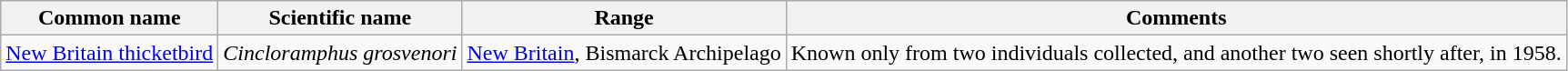<table class="wikitable">
<tr>
<th>Common name</th>
<th>Scientific name</th>
<th>Range</th>
<th class="unsortable">Comments</th>
</tr>
<tr>
<td><a href='#'>New Britain thicketbird</a></td>
<td><em>Cincloramphus grosvenori</em></td>
<td><a href='#'>New Britain</a>, Bismarck Archipelago</td>
<td>Known only from two individuals collected, and another two seen shortly after, in 1958.</td>
</tr>
</table>
